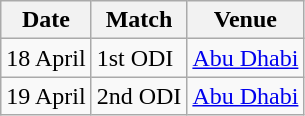<table class="wikitable">
<tr>
<th>Date</th>
<th>Match</th>
<th>Venue</th>
</tr>
<tr>
<td>18 April</td>
<td>1st ODI</td>
<td><a href='#'>Abu Dhabi</a></td>
</tr>
<tr>
<td>19 April</td>
<td>2nd ODI</td>
<td><a href='#'>Abu Dhabi</a></td>
</tr>
</table>
